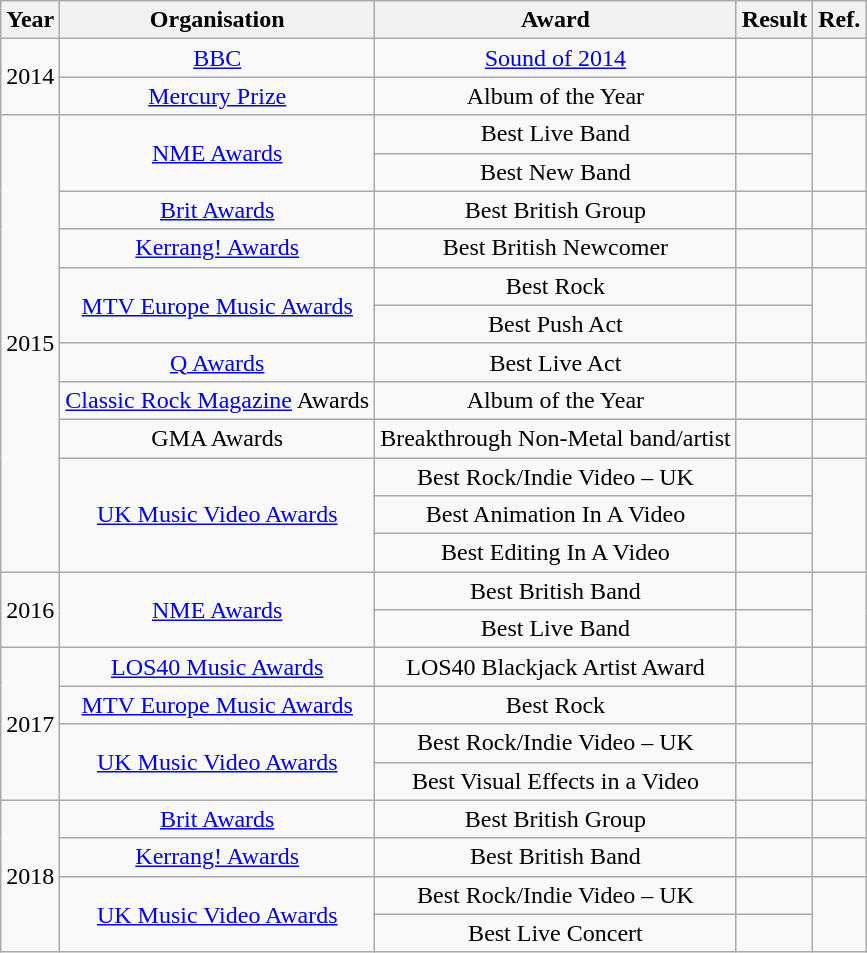<table class="wikitable plainrowheaders" style="text-align:center;">
<tr>
<th>Year</th>
<th>Organisation</th>
<th>Award</th>
<th>Result</th>
<th>Ref.</th>
</tr>
<tr>
<td rowspan="2">2014</td>
<td><a href='#'>BBC</a></td>
<td><a href='#'>Sound of 2014</a></td>
<td></td>
<td></td>
</tr>
<tr>
<td><a href='#'>Mercury Prize</a></td>
<td>Album of the Year</td>
<td></td>
<td></td>
</tr>
<tr>
<td rowspan="12">2015</td>
<td rowspan="2"><a href='#'>NME Awards</a></td>
<td>Best Live Band</td>
<td></td>
<td rowspan="2"></td>
</tr>
<tr>
<td>Best New Band</td>
<td></td>
</tr>
<tr>
<td><a href='#'>Brit Awards</a></td>
<td>Best British Group</td>
<td></td>
<td></td>
</tr>
<tr>
<td><a href='#'>Kerrang! Awards</a></td>
<td>Best British Newcomer</td>
<td></td>
<td></td>
</tr>
<tr>
<td rowspan="2"><a href='#'>MTV Europe Music Awards</a></td>
<td>Best Rock</td>
<td></td>
<td rowspan="2"></td>
</tr>
<tr>
<td>Best Push Act</td>
<td></td>
</tr>
<tr>
<td><a href='#'>Q Awards</a></td>
<td>Best Live Act</td>
<td></td>
<td></td>
</tr>
<tr>
<td><a href='#'>Classic Rock Magazine</a> Awards</td>
<td>Album of the Year</td>
<td></td>
<td></td>
</tr>
<tr>
<td>GMA Awards<br></td>
<td>Breakthrough Non-Metal band/artist</td>
<td></td>
<td></td>
</tr>
<tr>
<td rowspan="3"><a href='#'>UK Music Video Awards</a></td>
<td>Best Rock/Indie Video – UK</td>
<td></td>
<td rowspan="3"></td>
</tr>
<tr>
<td>Best Animation In A Video</td>
<td></td>
</tr>
<tr>
<td>Best Editing In A Video</td>
<td></td>
</tr>
<tr>
<td rowspan="2">2016</td>
<td rowspan="2"><a href='#'>NME Awards</a></td>
<td>Best British Band</td>
<td></td>
<td rowspan="2"></td>
</tr>
<tr>
<td>Best Live Band</td>
<td></td>
</tr>
<tr>
<td rowspan="4">2017</td>
<td><a href='#'>LOS40 Music Awards</a></td>
<td>LOS40 Blackjack Artist Award</td>
<td></td>
<td></td>
</tr>
<tr>
<td><a href='#'>MTV Europe Music Awards</a></td>
<td>Best Rock</td>
<td></td>
<td></td>
</tr>
<tr>
<td rowspan="2"><a href='#'>UK Music Video Awards</a></td>
<td>Best Rock/Indie Video – UK</td>
<td></td>
<td rowspan="2"></td>
</tr>
<tr>
<td>Best Visual Effects in a Video</td>
<td></td>
</tr>
<tr>
<td rowspan="4">2018</td>
<td><a href='#'>Brit Awards</a></td>
<td>Best British Group</td>
<td></td>
<td></td>
</tr>
<tr>
<td><a href='#'>Kerrang! Awards</a></td>
<td>Best British Band</td>
<td></td>
<td></td>
</tr>
<tr>
<td rowspan="2"><a href='#'>UK Music Video Awards</a></td>
<td>Best Rock/Indie Video – UK</td>
<td></td>
<td rowspan="2"></td>
</tr>
<tr>
<td>Best Live Concert</td>
<td></td>
</tr>
</table>
